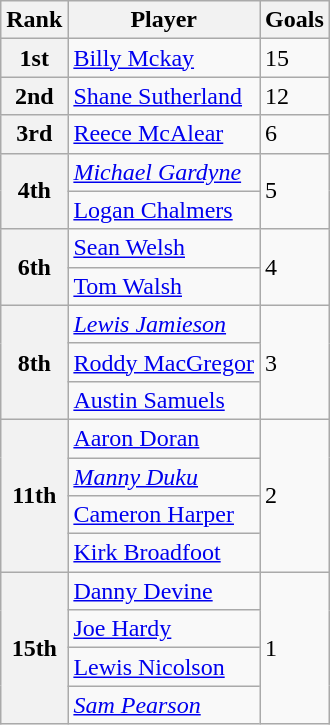<table class="wikitable">
<tr>
<th>Rank</th>
<th>Player</th>
<th>Goals</th>
</tr>
<tr>
<th>1st</th>
<td> <a href='#'>Billy Mckay</a></td>
<td>15</td>
</tr>
<tr>
<th>2nd</th>
<td> <a href='#'>Shane Sutherland</a></td>
<td>12</td>
</tr>
<tr>
<th>3rd</th>
<td> <a href='#'>Reece McAlear</a></td>
<td>6</td>
</tr>
<tr>
<th rowspan="2">4th</th>
<td> <em><a href='#'>Michael Gardyne</a></em></td>
<td rowspan="2">5</td>
</tr>
<tr>
<td> <a href='#'>Logan Chalmers</a></td>
</tr>
<tr>
<th rowspan="2">6th</th>
<td> <a href='#'>Sean Welsh</a></td>
<td rowspan="2">4</td>
</tr>
<tr>
<td> <a href='#'>Tom Walsh</a></td>
</tr>
<tr>
<th rowspan="3">8th</th>
<td> <em><a href='#'>Lewis Jamieson</a></em></td>
<td rowspan="3">3</td>
</tr>
<tr>
<td> <a href='#'>Roddy MacGregor</a></td>
</tr>
<tr>
<td> <a href='#'>Austin Samuels</a></td>
</tr>
<tr>
<th rowspan="4">11th</th>
<td> <a href='#'>Aaron Doran</a></td>
<td rowspan="4">2</td>
</tr>
<tr>
<td> <em><a href='#'>Manny Duku</a></em></td>
</tr>
<tr>
<td> <a href='#'>Cameron Harper</a></td>
</tr>
<tr>
<td> <a href='#'>Kirk Broadfoot</a></td>
</tr>
<tr>
<th rowspan="4">15th</th>
<td> <a href='#'>Danny Devine</a></td>
<td rowspan="4">1</td>
</tr>
<tr>
<td> <a href='#'>Joe Hardy</a></td>
</tr>
<tr>
<td> <a href='#'>Lewis Nicolson</a></td>
</tr>
<tr>
<td> <em><a href='#'>Sam Pearson</a></em></td>
</tr>
</table>
